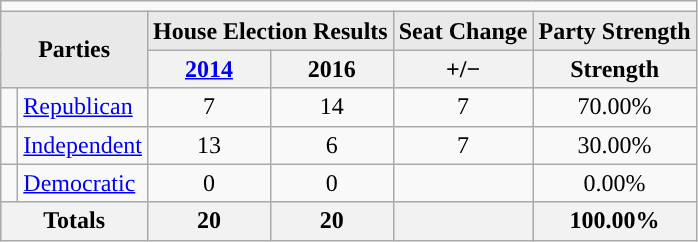<table class   ="wikitable">
<tr>
<td colspan="6"></td>
</tr>
<tr>
<th style   ="background:#e9e9e9; text-align:center" rowspan="2" colspan="2">Parties</th>
<th style   ="background:#e9e9e9; text-align:center" colspan="2">House Election Results</th>
<th style   ="background:#e9e9e9; text-align:center" colspan="1">Seat Change</th>
<th style   ="background:#e9e9e9; text-align:center" colspan="1">Party Strength</th>
</tr>
<tr style ="background:#e9e9e9">
<th><a href='#'>2014</a></th>
<th>2016</th>
<th>+/−</th>
<th>Strength</th>
</tr>
<tr>
<td style="background-color:"> </td>
<td><a href='#'>Republican</a></td>
<td align = center>7</td>
<td align = center>14</td>
<td align = center>7 </td>
<td align = center>70.00%</td>
</tr>
<tr>
<td style="background-color:"> </td>
<td><a href='#'>Independent</a></td>
<td align = center>13</td>
<td align = center>6</td>
<td align = center>7 </td>
<td align = center>30.00%</td>
</tr>
<tr>
<td style="background-color:"> </td>
<td><a href='#'>Democratic</a></td>
<td align = center>0</td>
<td align = center>0</td>
<td align = center></td>
<td align = center>0.00%</td>
</tr>
<tr style = "background:#ccc">
<th colspan = "2">Totals</th>
<th>20</th>
<th>20</th>
<th></th>
<th>100.00%</th>
</tr>
</table>
